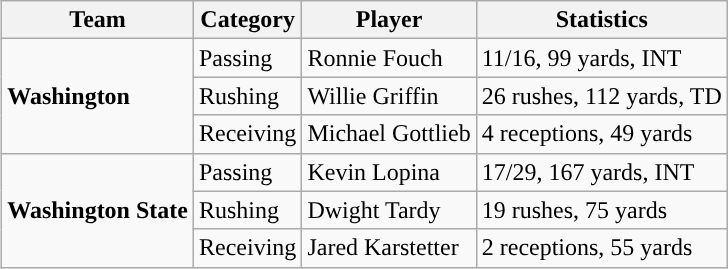<table class="wikitable" style="float: right;">
<tr>
<th>Team</th>
<th>Category</th>
<th>Player</th>
<th>Statistics</th>
</tr>
<tr>
<td rowspan=3><strong>Washington</strong></td>
<td>Passing</td>
<td>Ronnie Fouch</td>
<td>11/16, 99 yards, INT</td>
</tr>
<tr>
<td>Rushing</td>
<td>Willie Griffin</td>
<td>26 rushes, 112 yards, TD</td>
</tr>
<tr>
<td>Receiving</td>
<td>Michael Gottlieb</td>
<td>4 receptions, 49 yards</td>
</tr>
<tr>
<td rowspan=3><strong>Washington State</strong></td>
<td>Passing</td>
<td>Kevin Lopina</td>
<td>17/29, 167 yards, INT</td>
</tr>
<tr>
<td>Rushing</td>
<td>Dwight Tardy</td>
<td>19 rushes, 75 yards</td>
</tr>
<tr>
<td>Receiving</td>
<td>Jared Karstetter</td>
<td>2 receptions, 55 yards</td>
</tr>
</table>
